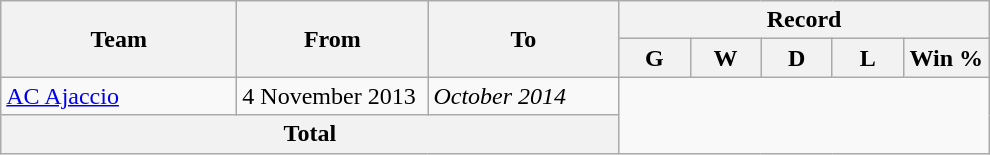<table class="wikitable" style="text-align: center">
<tr>
<th rowspan=2! width=150>Team</th>
<th rowspan=2! width=120>From</th>
<th rowspan=2! width=120>To</th>
<th colspan=7>Record</th>
</tr>
<tr>
<th width=40>G</th>
<th width=40>W</th>
<th width=40>D</th>
<th width=40>L</th>
<th width=50>Win %</th>
</tr>
<tr>
<td align=left><a href='#'>AC Ajaccio</a></td>
<td align=left>4 November 2013</td>
<td align=left><em>October 2014 </em><br></td>
</tr>
<tr>
<th colspan="3">Total<br></th>
</tr>
</table>
